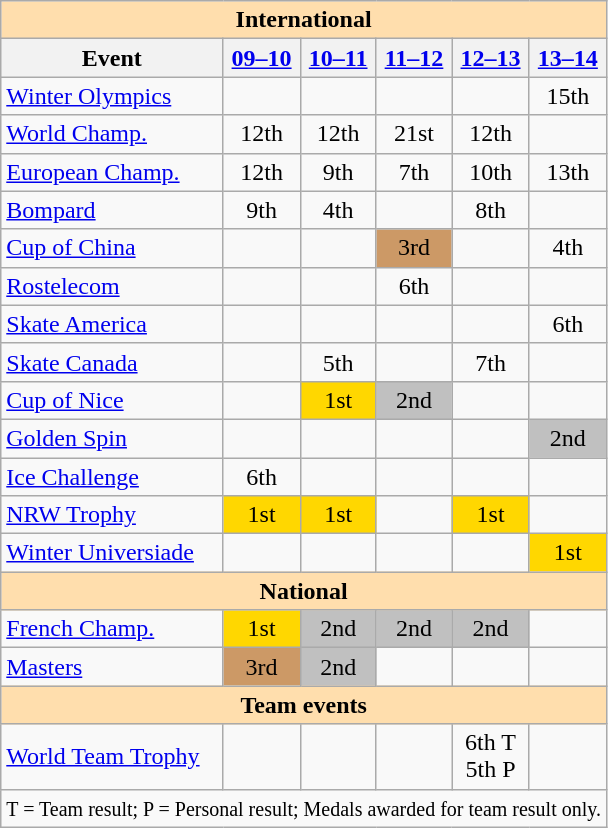<table class="wikitable" style="text-align:center">
<tr>
<th style="background-color: #ffdead; " colspan=6 align=center>International</th>
</tr>
<tr>
<th>Event</th>
<th><a href='#'>09–10</a></th>
<th><a href='#'>10–11</a></th>
<th><a href='#'>11–12</a></th>
<th><a href='#'>12–13</a></th>
<th><a href='#'>13–14</a></th>
</tr>
<tr>
<td align=left><a href='#'>Winter Olympics</a></td>
<td></td>
<td></td>
<td></td>
<td></td>
<td>15th</td>
</tr>
<tr>
<td align=left><a href='#'>World Champ.</a></td>
<td>12th</td>
<td>12th</td>
<td>21st</td>
<td>12th</td>
<td></td>
</tr>
<tr>
<td align=left><a href='#'>European Champ.</a></td>
<td>12th</td>
<td>9th</td>
<td>7th</td>
<td>10th</td>
<td>13th</td>
</tr>
<tr>
<td align=left> <a href='#'>Bompard</a></td>
<td>9th</td>
<td>4th</td>
<td></td>
<td>8th</td>
<td></td>
</tr>
<tr>
<td align=left> <a href='#'>Cup of China</a></td>
<td></td>
<td></td>
<td bgcolor=cc9966>3rd</td>
<td></td>
<td>4th</td>
</tr>
<tr>
<td align=left> <a href='#'>Rostelecom</a></td>
<td></td>
<td></td>
<td>6th</td>
<td></td>
<td></td>
</tr>
<tr>
<td align=left> <a href='#'>Skate America</a></td>
<td></td>
<td></td>
<td></td>
<td></td>
<td>6th</td>
</tr>
<tr>
<td align=left>  <a href='#'>Skate Canada</a></td>
<td></td>
<td>5th</td>
<td></td>
<td>7th</td>
<td></td>
</tr>
<tr>
<td align=left><a href='#'>Cup of Nice</a></td>
<td></td>
<td bgcolor=gold>1st</td>
<td bgcolor=silver>2nd</td>
<td></td>
<td></td>
</tr>
<tr>
<td align=left><a href='#'>Golden Spin</a></td>
<td></td>
<td></td>
<td></td>
<td></td>
<td bgcolor=silver>2nd</td>
</tr>
<tr>
<td align=left><a href='#'>Ice Challenge</a></td>
<td>6th</td>
<td></td>
<td></td>
<td></td>
<td></td>
</tr>
<tr>
<td align=left><a href='#'>NRW Trophy</a></td>
<td bgcolor=gold>1st</td>
<td bgcolor=gold>1st</td>
<td></td>
<td bgcolor=gold>1st</td>
<td></td>
</tr>
<tr>
<td align=left><a href='#'>Winter Universiade</a></td>
<td></td>
<td></td>
<td></td>
<td></td>
<td bgcolor=gold>1st</td>
</tr>
<tr>
<th style="background-color: #ffdead; " colspan=6 align=center>National</th>
</tr>
<tr>
<td align=left><a href='#'>French Champ.</a></td>
<td bgcolor=gold>1st</td>
<td bgcolor=silver>2nd</td>
<td bgcolor=silver>2nd</td>
<td bgcolor=silver>2nd</td>
<td></td>
</tr>
<tr>
<td align=left><a href='#'>Masters</a></td>
<td bgcolor=cc9966>3rd</td>
<td bgcolor=silver>2nd</td>
<td></td>
<td></td>
<td></td>
</tr>
<tr>
<th style="background-color: #ffdead; " colspan=6 align=center>Team events</th>
</tr>
<tr>
<td align=left><a href='#'>World Team Trophy</a></td>
<td></td>
<td></td>
<td></td>
<td>6th T <br> 5th P</td>
<td></td>
</tr>
<tr>
<td colspan=6 align=center><small> T = Team result; P = Personal result; Medals awarded for team result only. </small></td>
</tr>
</table>
